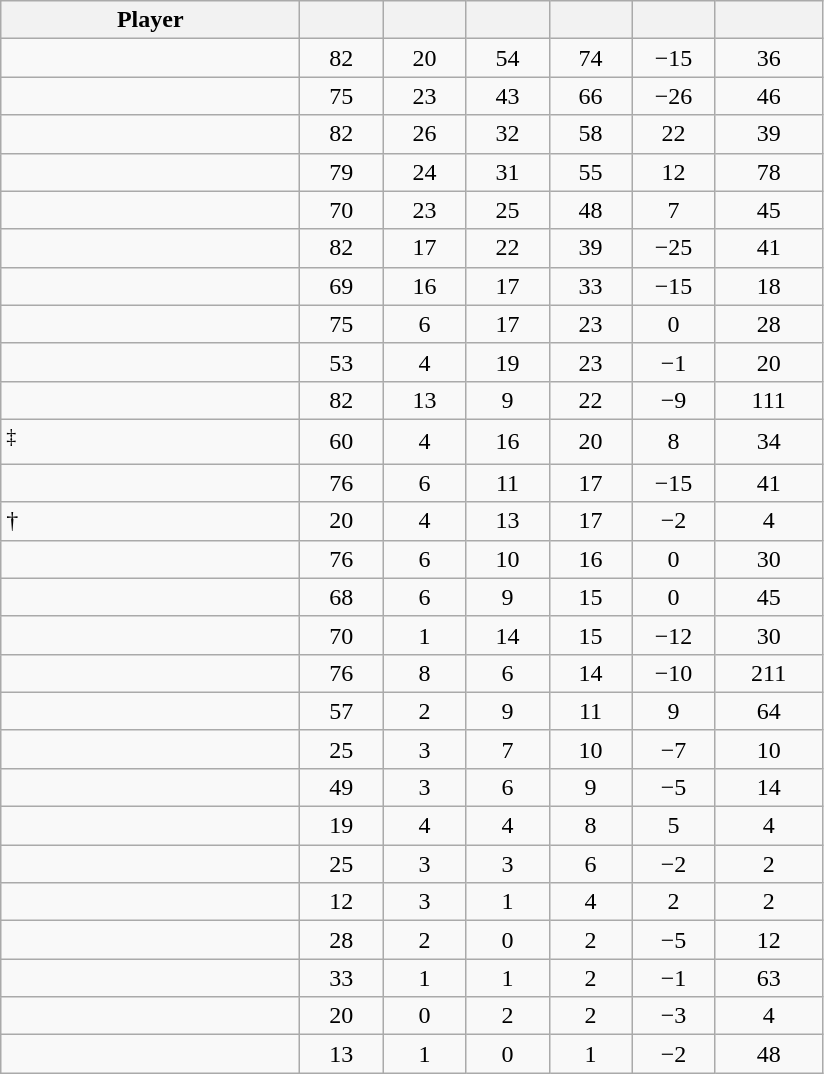<table class="wikitable sortable" style=" text-align:center;">
<tr>
<th style="width:12em">Player</th>
<th style="width:3em"></th>
<th style="width:3em"></th>
<th style="width:3em"></th>
<th style="width:3em"></th>
<th style="width:3em" data-sort-type="number"></th>
<th style="width:4em"></th>
</tr>
<tr>
<td align="left"></td>
<td>82</td>
<td>20</td>
<td>54</td>
<td>74</td>
<td>−15</td>
<td>36</td>
</tr>
<tr>
<td align="left"></td>
<td>75</td>
<td>23</td>
<td>43</td>
<td>66</td>
<td>−26</td>
<td>46</td>
</tr>
<tr>
<td align="left"></td>
<td>82</td>
<td>26</td>
<td>32</td>
<td>58</td>
<td>22</td>
<td>39</td>
</tr>
<tr>
<td align="left"></td>
<td>79</td>
<td>24</td>
<td>31</td>
<td>55</td>
<td>12</td>
<td>78</td>
</tr>
<tr>
<td align="left"></td>
<td>70</td>
<td>23</td>
<td>25</td>
<td>48</td>
<td>7</td>
<td>45</td>
</tr>
<tr>
<td align="left"></td>
<td>82</td>
<td>17</td>
<td>22</td>
<td>39</td>
<td>−25</td>
<td>41</td>
</tr>
<tr>
<td align="left"></td>
<td>69</td>
<td>16</td>
<td>17</td>
<td>33</td>
<td>−15</td>
<td>18</td>
</tr>
<tr>
<td align="left"></td>
<td>75</td>
<td>6</td>
<td>17</td>
<td>23</td>
<td>0</td>
<td>28</td>
</tr>
<tr>
<td align="left"></td>
<td>53</td>
<td>4</td>
<td>19</td>
<td>23</td>
<td>−1</td>
<td>20</td>
</tr>
<tr>
<td align="left"></td>
<td>82</td>
<td>13</td>
<td>9</td>
<td>22</td>
<td>−9</td>
<td>111</td>
</tr>
<tr>
<td align="left"><sup>‡</sup></td>
<td>60</td>
<td>4</td>
<td>16</td>
<td>20</td>
<td>8</td>
<td>34</td>
</tr>
<tr>
<td align="left"></td>
<td>76</td>
<td>6</td>
<td>11</td>
<td>17</td>
<td>−15</td>
<td>41</td>
</tr>
<tr>
<td align="left">†</td>
<td>20</td>
<td>4</td>
<td>13</td>
<td>17</td>
<td>−2</td>
<td>4</td>
</tr>
<tr>
<td align="left"></td>
<td>76</td>
<td>6</td>
<td>10</td>
<td>16</td>
<td>0</td>
<td>30</td>
</tr>
<tr>
<td align="left"></td>
<td>68</td>
<td>6</td>
<td>9</td>
<td>15</td>
<td>0</td>
<td>45</td>
</tr>
<tr>
<td align="left"></td>
<td>70</td>
<td>1</td>
<td>14</td>
<td>15</td>
<td>−12</td>
<td>30</td>
</tr>
<tr>
<td align="left"></td>
<td>76</td>
<td>8</td>
<td>6</td>
<td>14</td>
<td>−10</td>
<td>211</td>
</tr>
<tr>
<td align="left"></td>
<td>57</td>
<td>2</td>
<td>9</td>
<td>11</td>
<td>9</td>
<td>64</td>
</tr>
<tr>
<td align="left"></td>
<td>25</td>
<td>3</td>
<td>7</td>
<td>10</td>
<td>−7</td>
<td>10</td>
</tr>
<tr>
<td align="left"></td>
<td>49</td>
<td>3</td>
<td>6</td>
<td>9</td>
<td>−5</td>
<td>14</td>
</tr>
<tr>
<td align="left"></td>
<td>19</td>
<td>4</td>
<td>4</td>
<td>8</td>
<td>5</td>
<td>4</td>
</tr>
<tr>
<td align="left"></td>
<td>25</td>
<td>3</td>
<td>3</td>
<td>6</td>
<td>−2</td>
<td>2</td>
</tr>
<tr>
<td align="left"></td>
<td>12</td>
<td>3</td>
<td>1</td>
<td>4</td>
<td>2</td>
<td>2</td>
</tr>
<tr>
<td align="left"></td>
<td>28</td>
<td>2</td>
<td>0</td>
<td>2</td>
<td>−5</td>
<td>12</td>
</tr>
<tr>
<td align="left"></td>
<td>33</td>
<td>1</td>
<td>1</td>
<td>2</td>
<td>−1</td>
<td>63</td>
</tr>
<tr>
<td align="left"></td>
<td>20</td>
<td>0</td>
<td>2</td>
<td>2</td>
<td>−3</td>
<td>4</td>
</tr>
<tr>
<td align="left"></td>
<td>13</td>
<td>1</td>
<td>0</td>
<td>1</td>
<td>−2</td>
<td>48</td>
</tr>
</table>
